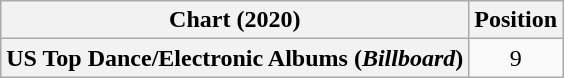<table class="wikitable plainrowheaders" style="text-align:center">
<tr>
<th scope="col">Chart (2020)</th>
<th scope="col">Position</th>
</tr>
<tr>
<th scope="row">US Top Dance/Electronic Albums (<em>Billboard</em>)</th>
<td>9</td>
</tr>
</table>
